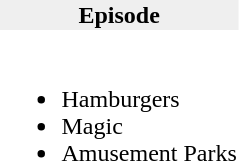<table>
<tr style="background:#efefef;">
<th>Episode</th>
</tr>
<tr valign="top">
<td><br><ul><li>Hamburgers</li><li>Magic</li><li>Amusement Parks</li></ul></td>
</tr>
</table>
